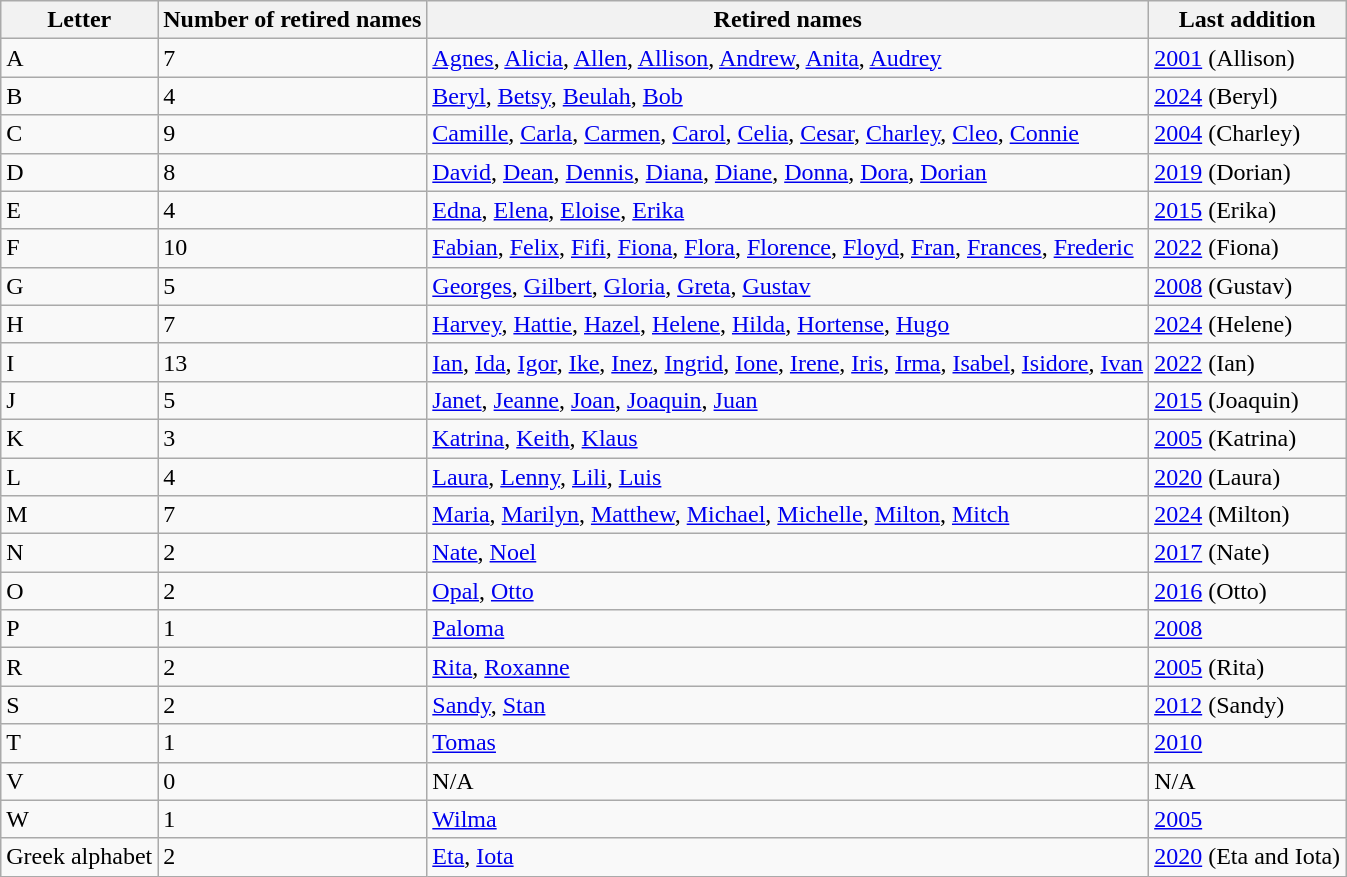<table class="wikitable">
<tr>
<th>Letter</th>
<th>Number of retired names</th>
<th>Retired names</th>
<th>Last addition</th>
</tr>
<tr>
<td>A</td>
<td>7</td>
<td><a href='#'>Agnes</a>, <a href='#'>Alicia</a>, <a href='#'>Allen</a>, <a href='#'>Allison</a>, <a href='#'>Andrew</a>, <a href='#'>Anita</a>, <a href='#'>Audrey</a></td>
<td><a href='#'>2001</a> (Allison)</td>
</tr>
<tr>
<td>B</td>
<td>4</td>
<td><a href='#'>Beryl</a>, <a href='#'>Betsy</a>, <a href='#'>Beulah</a>, <a href='#'>Bob</a></td>
<td><a href='#'>2024</a> (Beryl)</td>
</tr>
<tr>
<td>C</td>
<td>9</td>
<td><a href='#'>Camille</a>, <a href='#'>Carla</a>, <a href='#'>Carmen</a>, <a href='#'>Carol</a>, <a href='#'>Celia</a>, <a href='#'>Cesar</a>, <a href='#'>Charley</a>, <a href='#'>Cleo</a>, <a href='#'>Connie</a></td>
<td><a href='#'>2004</a> (Charley)</td>
</tr>
<tr>
<td>D</td>
<td>8</td>
<td><a href='#'>David</a>, <a href='#'>Dean</a>, <a href='#'>Dennis</a>, <a href='#'>Diana</a>, <a href='#'>Diane</a>, <a href='#'>Donna</a>, <a href='#'>Dora</a>, <a href='#'>Dorian</a></td>
<td><a href='#'>2019</a> (Dorian)</td>
</tr>
<tr>
<td>E</td>
<td>4</td>
<td><a href='#'>Edna</a>, <a href='#'>Elena</a>, <a href='#'>Eloise</a>, <a href='#'>Erika</a></td>
<td><a href='#'>2015</a> (Erika)</td>
</tr>
<tr>
<td>F</td>
<td>10</td>
<td><a href='#'>Fabian</a>, <a href='#'>Felix</a>, <a href='#'>Fifi</a>, <a href='#'>Fiona</a>, <a href='#'>Flora</a>, <a href='#'>Florence</a>, <a href='#'>Floyd</a>, <a href='#'>Fran</a>, <a href='#'>Frances</a>, <a href='#'>Frederic</a></td>
<td><a href='#'>2022</a> (Fiona)</td>
</tr>
<tr>
<td>G</td>
<td>5</td>
<td><a href='#'>Georges</a>, <a href='#'>Gilbert</a>, <a href='#'>Gloria</a>, <a href='#'>Greta</a>, <a href='#'>Gustav</a></td>
<td><a href='#'>2008</a> (Gustav)</td>
</tr>
<tr>
<td>H</td>
<td>7</td>
<td><a href='#'>Harvey</a>, <a href='#'>Hattie</a>, <a href='#'>Hazel</a>, <a href='#'>Helene</a>, <a href='#'>Hilda</a>, <a href='#'>Hortense</a>, <a href='#'>Hugo</a></td>
<td><a href='#'>2024</a> (Helene)</td>
</tr>
<tr>
<td>I</td>
<td>13</td>
<td><a href='#'>Ian</a>, <a href='#'>Ida</a>, <a href='#'>Igor</a>, <a href='#'>Ike</a>, <a href='#'>Inez</a>, <a href='#'>Ingrid</a>, <a href='#'>Ione</a>, <a href='#'>Irene</a>, <a href='#'>Iris</a>, <a href='#'>Irma</a>, <a href='#'>Isabel</a>, <a href='#'>Isidore</a>, <a href='#'>Ivan</a></td>
<td><a href='#'>2022</a> (Ian)</td>
</tr>
<tr>
<td>J</td>
<td>5</td>
<td><a href='#'>Janet</a>, <a href='#'>Jeanne</a>, <a href='#'>Joan</a>, <a href='#'>Joaquin</a>, <a href='#'>Juan</a></td>
<td><a href='#'>2015</a> (Joaquin)</td>
</tr>
<tr>
<td>K</td>
<td>3</td>
<td><a href='#'>Katrina</a>, <a href='#'>Keith</a>, <a href='#'>Klaus</a></td>
<td><a href='#'>2005</a> (Katrina)</td>
</tr>
<tr>
<td>L</td>
<td>4</td>
<td><a href='#'>Laura</a>, <a href='#'>Lenny</a>, <a href='#'>Lili</a>, <a href='#'>Luis</a></td>
<td><a href='#'>2020</a> (Laura)</td>
</tr>
<tr>
<td>M</td>
<td>7</td>
<td><a href='#'>Maria</a>, <a href='#'>Marilyn</a>, <a href='#'>Matthew</a>, <a href='#'>Michael</a>, <a href='#'>Michelle</a>, <a href='#'>Milton</a>, <a href='#'>Mitch</a></td>
<td><a href='#'>2024</a> (Milton)</td>
</tr>
<tr>
<td>N</td>
<td>2</td>
<td><a href='#'>Nate</a>, <a href='#'>Noel</a></td>
<td><a href='#'>2017</a> (Nate)</td>
</tr>
<tr>
<td>O</td>
<td>2</td>
<td><a href='#'>Opal</a>, <a href='#'>Otto</a></td>
<td><a href='#'>2016</a> (Otto)</td>
</tr>
<tr>
<td>P</td>
<td>1</td>
<td><a href='#'>Paloma</a></td>
<td><a href='#'>2008</a></td>
</tr>
<tr>
<td>R</td>
<td>2</td>
<td><a href='#'>Rita</a>, <a href='#'>Roxanne</a></td>
<td><a href='#'>2005</a> (Rita)</td>
</tr>
<tr>
<td>S</td>
<td>2</td>
<td><a href='#'>Sandy</a>, <a href='#'>Stan</a></td>
<td><a href='#'>2012</a> (Sandy)</td>
</tr>
<tr>
<td>T</td>
<td>1</td>
<td><a href='#'>Tomas</a></td>
<td><a href='#'>2010</a></td>
</tr>
<tr>
<td>V</td>
<td>0</td>
<td>N/A</td>
<td>N/A</td>
</tr>
<tr>
<td>W</td>
<td>1</td>
<td><a href='#'>Wilma</a></td>
<td><a href='#'>2005</a></td>
</tr>
<tr>
<td>Greek alphabet</td>
<td>2</td>
<td><a href='#'>Eta</a>, <a href='#'>Iota</a></td>
<td><a href='#'>2020</a> (Eta and Iota)</td>
</tr>
</table>
